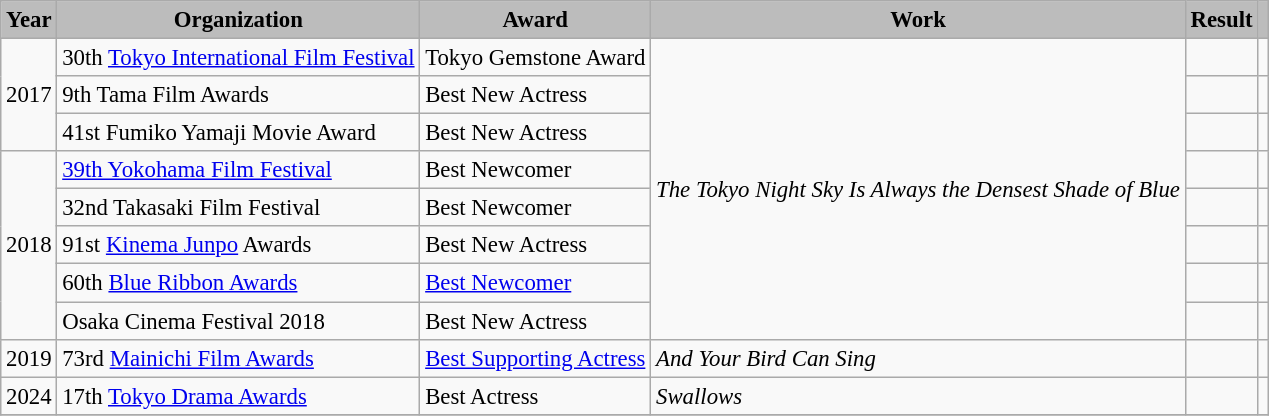<table class="wikitable" style="font-size:95%;">
<tr>
<th style="background-color: #BCBCBC">Year</th>
<th style="background-color: #BCBCBC">Organization</th>
<th style="background-color: #BCBCBC">Award</th>
<th style="background-color: #BCBCBC">Work</th>
<th style="background-color: #BCBCBC">Result</th>
<th style="background-color: #BCBCBC"></th>
</tr>
<tr>
<td rowspan="3">2017</td>
<td>30th <a href='#'>Tokyo International Film Festival</a></td>
<td>Tokyo Gemstone Award</td>
<td rowspan="8"><em>The Tokyo Night Sky Is Always the Densest Shade of Blue</em></td>
<td></td>
<td></td>
</tr>
<tr>
<td>9th Tama Film Awards</td>
<td>Best New Actress</td>
<td></td>
<td></td>
</tr>
<tr>
<td>41st Fumiko Yamaji Movie Award</td>
<td>Best New Actress</td>
<td></td>
<td></td>
</tr>
<tr>
<td rowspan="5">2018</td>
<td><a href='#'>39th Yokohama Film Festival</a></td>
<td>Best Newcomer</td>
<td></td>
<td></td>
</tr>
<tr>
<td>32nd Takasaki Film Festival</td>
<td>Best Newcomer</td>
<td></td>
<td></td>
</tr>
<tr>
<td>91st <a href='#'>Kinema Junpo</a> Awards</td>
<td>Best New Actress</td>
<td></td>
<td></td>
</tr>
<tr>
<td>60th <a href='#'>Blue Ribbon Awards</a></td>
<td><a href='#'>Best Newcomer</a></td>
<td></td>
<td></td>
</tr>
<tr>
<td>Osaka Cinema Festival 2018</td>
<td>Best New Actress</td>
<td></td>
<td></td>
</tr>
<tr>
<td>2019</td>
<td>73rd <a href='#'>Mainichi Film Awards</a></td>
<td><a href='#'>Best Supporting Actress</a></td>
<td><em>And Your Bird Can Sing</em></td>
<td></td>
<td></td>
</tr>
<tr>
<td>2024</td>
<td>17th <a href='#'>Tokyo Drama Awards</a></td>
<td>Best Actress</td>
<td><em>Swallows</em></td>
<td></td>
<td></td>
</tr>
<tr>
</tr>
</table>
